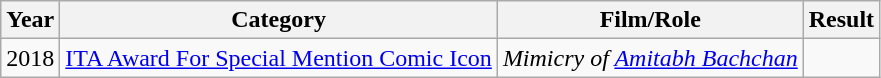<table class="wikitable" >
<tr>
<th>Year</th>
<th>Category</th>
<th>Film/Role</th>
<th>Result</th>
</tr>
<tr>
<td>2018</td>
<td><a href='#'>ITA Award For Special Mention Comic Icon</a></td>
<td><em>Mimicry of <a href='#'>Amitabh Bachchan</a></em></td>
<td></td>
</tr>
</table>
